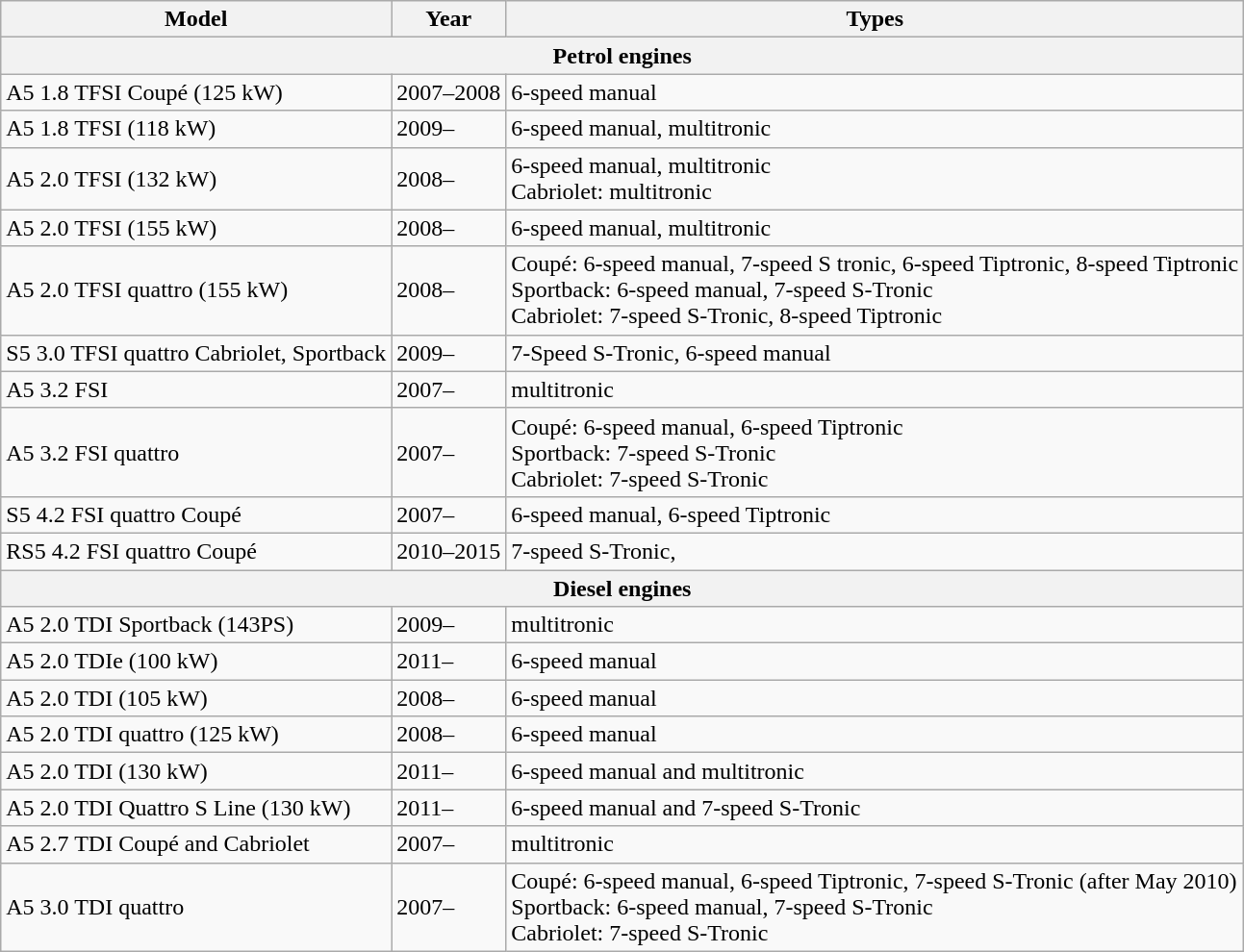<table class="wikitable">
<tr>
<th>Model</th>
<th>Year</th>
<th>Types</th>
</tr>
<tr>
<th colspan=3>Petrol engines</th>
</tr>
<tr>
<td>A5 1.8 TFSI Coupé (125 kW)</td>
<td>2007–2008</td>
<td>6-speed manual</td>
</tr>
<tr>
<td>A5 1.8 TFSI (118 kW)</td>
<td>2009–</td>
<td>6-speed manual, multitronic</td>
</tr>
<tr>
<td>A5 2.0 TFSI (132 kW)</td>
<td>2008–</td>
<td>6-speed manual, multitronic<br>Cabriolet: multitronic</td>
</tr>
<tr>
<td>A5 2.0 TFSI (155 kW)</td>
<td>2008–</td>
<td>6-speed manual, multitronic</td>
</tr>
<tr>
<td>A5 2.0 TFSI quattro (155 kW)</td>
<td>2008–</td>
<td>Coupé: 6-speed manual, 7-speed S tronic, 6-speed Tiptronic, 8-speed Tiptronic<br>Sportback: 6-speed manual, 7-speed S-Tronic<br>Cabriolet: 7-speed S-Tronic, 8-speed Tiptronic</td>
</tr>
<tr>
<td>S5 3.0 TFSI quattro Cabriolet, Sportback</td>
<td>2009–</td>
<td>7-Speed S-Tronic, 6-speed manual</td>
</tr>
<tr>
<td>A5 3.2 FSI</td>
<td>2007–</td>
<td>multitronic</td>
</tr>
<tr>
<td>A5 3.2 FSI quattro</td>
<td>2007–</td>
<td>Coupé: 6-speed manual, 6-speed Tiptronic<br>Sportback: 7-speed S-Tronic<br>Cabriolet: 7-speed S-Tronic</td>
</tr>
<tr>
<td>S5 4.2 FSI quattro Coupé</td>
<td>2007–</td>
<td>6-speed manual, 6-speed Tiptronic</td>
</tr>
<tr>
<td>RS5 4.2 FSI quattro Coupé</td>
<td>2010–2015</td>
<td>7-speed S-Tronic,</td>
</tr>
<tr>
<th colspan=4>Diesel engines</th>
</tr>
<tr>
<td>A5 2.0 TDI Sportback (143PS)</td>
<td>2009–</td>
<td>multitronic</td>
</tr>
<tr>
<td>A5 2.0 TDIe (100 kW)</td>
<td>2011–</td>
<td>6-speed manual</td>
</tr>
<tr>
<td>A5 2.0 TDI (105 kW)</td>
<td>2008–</td>
<td>6-speed manual</td>
</tr>
<tr>
<td>A5 2.0 TDI quattro (125 kW)</td>
<td>2008–</td>
<td>6-speed manual</td>
</tr>
<tr>
<td>A5 2.0 TDI (130 kW)</td>
<td>2011–</td>
<td>6-speed manual and multitronic</td>
</tr>
<tr>
<td>A5 2.0 TDI Quattro S Line (130 kW)</td>
<td>2011–</td>
<td>6-speed manual and 7-speed S-Tronic</td>
</tr>
<tr>
<td>A5 2.7 TDI Coupé and Cabriolet</td>
<td>2007–</td>
<td>multitronic</td>
</tr>
<tr>
<td>A5 3.0 TDI quattro</td>
<td>2007–</td>
<td>Coupé: 6-speed manual, 6-speed Tiptronic, 7-speed S-Tronic (after May 2010)<br>Sportback: 6-speed manual, 7-speed S-Tronic<br>Cabriolet: 7-speed S-Tronic</td>
</tr>
</table>
